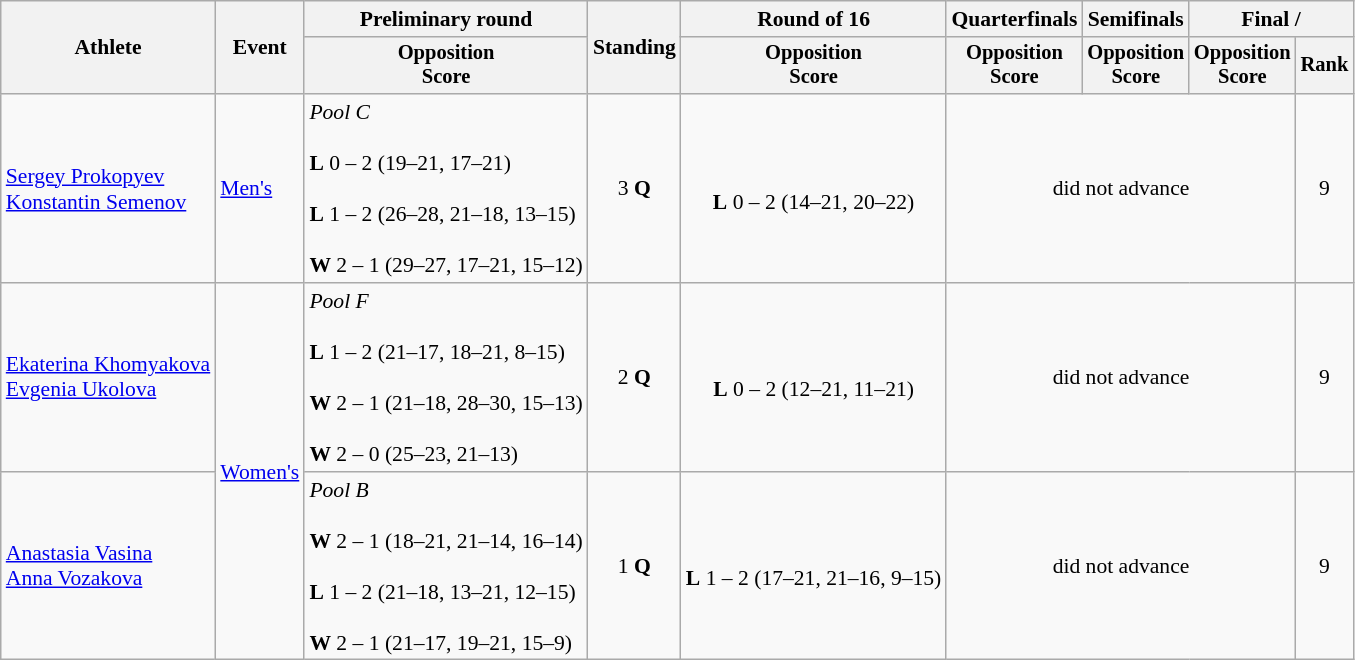<table class=wikitable style="font-size:90%">
<tr>
<th rowspan="2">Athlete</th>
<th rowspan="2">Event</th>
<th>Preliminary round</th>
<th rowspan="2">Standing</th>
<th>Round of 16</th>
<th>Quarterfinals</th>
<th>Semifinals</th>
<th colspan=2>Final / </th>
</tr>
<tr style="font-size:95%">
<th>Opposition<br>Score</th>
<th>Opposition<br>Score</th>
<th>Opposition<br>Score</th>
<th>Opposition<br>Score</th>
<th>Opposition<br>Score</th>
<th>Rank</th>
</tr>
<tr align=center>
<td align=left><a href='#'>Sergey Prokopyev</a><br> <a href='#'>Konstantin Semenov</a></td>
<td align=left><a href='#'>Men's</a></td>
<td align=left><em>Pool C</em><br><br><strong>L</strong> 0 – 2 (19–21, 17–21)<br><br><strong>L</strong> 1 – 2 (26–28, 21–18, 13–15)<br><br><strong>W</strong> 2 – 1 (29–27, 17–21, 15–12)</td>
<td>3 <strong>Q</strong></td>
<td><br><strong>L</strong> 0 – 2 (14–21, 20–22)</td>
<td colspan=3>did not advance</td>
<td>9</td>
</tr>
<tr align=center>
<td align=left><a href='#'>Ekaterina Khomyakova</a><br> <a href='#'>Evgenia Ukolova</a></td>
<td align=left rowspan=2><a href='#'>Women's</a></td>
<td align=left><em>Pool F</em><br><br><strong>L</strong> 1 – 2 (21–17, 18–21, 8–15)<br><br><strong>W</strong> 2 – 1 (21–18, 28–30, 15–13)<br><br><strong>W</strong> 2 – 0 (25–23, 21–13)</td>
<td>2 <strong>Q</strong></td>
<td><br><strong>L</strong> 0 – 2 (12–21, 11–21)</td>
<td colspan=3>did not advance</td>
<td>9</td>
</tr>
<tr align=center>
<td align=left><a href='#'>Anastasia Vasina</a><br> <a href='#'>Anna Vozakova</a></td>
<td align=left><em>Pool B</em><br><br><strong>W</strong> 2 – 1 (18–21, 21–14, 16–14)<br><br><strong>L</strong> 1 – 2 (21–18, 13–21, 12–15)<br><br><strong>W</strong> 2 – 1 (21–17, 19–21, 15–9)</td>
<td>1 <strong>Q</strong></td>
<td><br><strong>L</strong> 1 – 2 (17–21, 21–16, 9–15)</td>
<td colspan=3>did not advance</td>
<td>9</td>
</tr>
</table>
